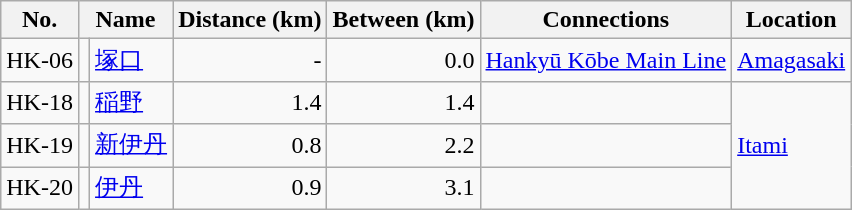<table class="wikitable" rules="all">
<tr>
<th>No.</th>
<th colspan="2">Name</th>
<th>Distance (km)</th>
<th>Between (km)</th>
<th>Connections</th>
<th>Location</th>
</tr>
<tr>
<td>HK-06</td>
<td></td>
<td><a href='#'>塚口</a></td>
<td style="text-align: right;">-</td>
<td style="text-align: right;">0.0</td>
<td><a href='#'>Hankyū Kōbe Main Line</a></td>
<td><a href='#'>Amagasaki</a></td>
</tr>
<tr>
<td>HK-18</td>
<td></td>
<td><a href='#'>稲野</a></td>
<td style="text-align: right;">1.4</td>
<td style="text-align: right;">1.4</td>
<td> </td>
<td rowspan="3"><a href='#'>Itami</a></td>
</tr>
<tr>
<td>HK-19</td>
<td></td>
<td><a href='#'>新伊丹</a></td>
<td style="text-align: right;">0.8</td>
<td style="text-align: right;">2.2</td>
<td> </td>
</tr>
<tr>
<td>HK-20</td>
<td></td>
<td><a href='#'>伊丹</a></td>
<td style="text-align: right;">0.9</td>
<td style="text-align: right;">3.1</td>
<td> </td>
</tr>
</table>
